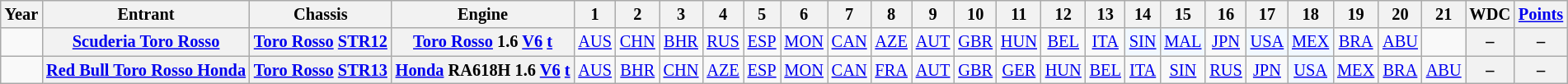<table class="wikitable" style="font-size: 85%; text-align: center">
<tr>
<th>Year</th>
<th>Entrant</th>
<th>Chassis</th>
<th>Engine</th>
<th>1</th>
<th>2</th>
<th>3</th>
<th>4</th>
<th>5</th>
<th>6</th>
<th>7</th>
<th>8</th>
<th>9</th>
<th>10</th>
<th>11</th>
<th>12</th>
<th>13</th>
<th>14</th>
<th>15</th>
<th>16</th>
<th>17</th>
<th>18</th>
<th>19</th>
<th>20</th>
<th>21</th>
<th>WDC</th>
<th><a href='#'>Points</a></th>
</tr>
<tr>
<td></td>
<th nowrap><a href='#'>Scuderia Toro Rosso</a></th>
<th nowrap><a href='#'>Toro Rosso</a> <a href='#'>STR12</a></th>
<th nowrap><a href='#'>Toro Rosso</a> 1.6 <a href='#'>V6</a> <a href='#'>t</a></th>
<td><a href='#'>AUS</a></td>
<td><a href='#'>CHN</a></td>
<td><a href='#'>BHR</a></td>
<td><a href='#'>RUS</a></td>
<td><a href='#'>ESP</a></td>
<td><a href='#'>MON</a></td>
<td><a href='#'>CAN</a></td>
<td><a href='#'>AZE</a></td>
<td><a href='#'>AUT</a></td>
<td><a href='#'>GBR</a></td>
<td><a href='#'>HUN</a></td>
<td><a href='#'>BEL</a></td>
<td><a href='#'>ITA</a></td>
<td style="background:#F1F8FF;"><a href='#'>SIN</a><br></td>
<td style="background:#F1F8FF;"><a href='#'>MAL</a><br></td>
<td><a href='#'>JPN</a></td>
<td style="background:#F1F8FF;"><a href='#'>USA</a><br></td>
<td style="background:#F1F8FF;"><a href='#'>MEX</a><br></td>
<td><a href='#'>BRA</a></td>
<td><a href='#'>ABU</a></td>
<td></td>
<th>–</th>
<th>–</th>
</tr>
<tr>
<td></td>
<th nowrap><a href='#'>Red Bull Toro Rosso Honda</a></th>
<th nowrap><a href='#'>Toro Rosso</a> <a href='#'>STR13</a></th>
<th nowrap><a href='#'>Honda</a> RA618H 1.6 <a href='#'>V6</a> <a href='#'>t</a></th>
<td><a href='#'>AUS</a></td>
<td><a href='#'>BHR</a></td>
<td><a href='#'>CHN</a></td>
<td><a href='#'>AZE</a></td>
<td><a href='#'>ESP</a></td>
<td><a href='#'>MON</a></td>
<td><a href='#'>CAN</a></td>
<td><a href='#'>FRA</a></td>
<td><a href='#'>AUT</a></td>
<td><a href='#'>GBR</a></td>
<td><a href='#'>GER</a></td>
<td><a href='#'>HUN</a></td>
<td><a href='#'>BEL</a></td>
<td><a href='#'>ITA</a></td>
<td><a href='#'>SIN</a></td>
<td><a href='#'>RUS</a></td>
<td><a href='#'>JPN</a></td>
<td style="background:#F1F8FF;"><a href='#'>USA</a><br></td>
<td><a href='#'>MEX</a></td>
<td><a href='#'>BRA</a></td>
<td><a href='#'>ABU</a></td>
<th>–</th>
<th>–</th>
</tr>
</table>
